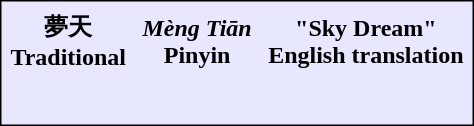<table align=center cellpadding="5" cellspacing="1" style="border:1px solid black; background-color:#e7e8ff;">
<tr align=center bgcolor=#d7a8ff>
</tr>
<tr>
<th>夢天<br>Traditional</th>
<th><em>Mèng Tiān</em><br>Pinyin</th>
<th>"Sky Dream"<br>English translation</th>
</tr>
<tr valign=top>
<td><br></td>
<td><br></td>
<td><br></td>
</tr>
<tr>
</tr>
</table>
